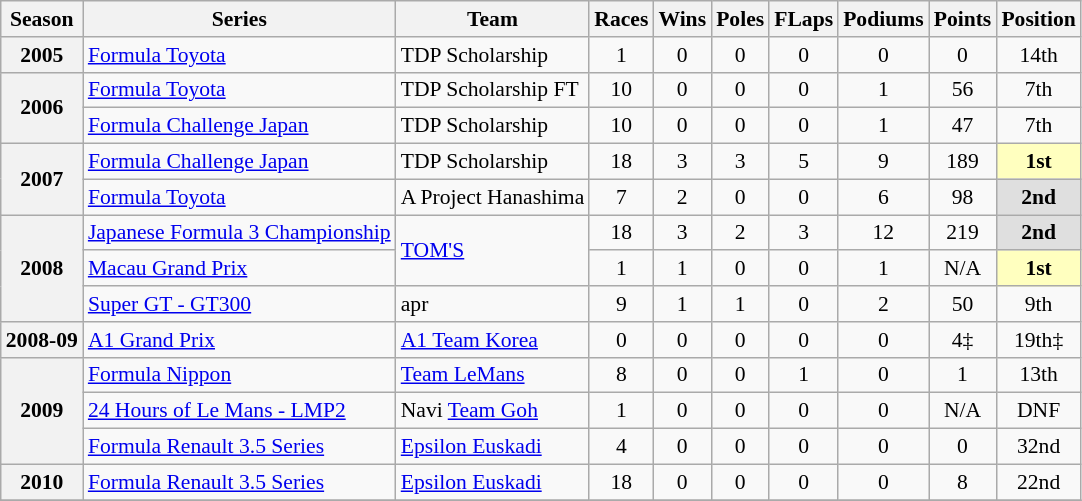<table class="wikitable" style="font-size: 90%; text-align:center">
<tr>
<th>Season</th>
<th>Series</th>
<th>Team</th>
<th>Races</th>
<th>Wins</th>
<th>Poles</th>
<th>FLaps</th>
<th>Podiums</th>
<th>Points</th>
<th>Position</th>
</tr>
<tr>
<th>2005</th>
<td align=left><a href='#'>Formula Toyota</a></td>
<td align=left>TDP Scholarship</td>
<td>1</td>
<td>0</td>
<td>0</td>
<td>0</td>
<td>0</td>
<td>0</td>
<td>14th</td>
</tr>
<tr>
<th rowspan="2">2006</th>
<td align=left><a href='#'>Formula Toyota</a></td>
<td align=left>TDP Scholarship FT</td>
<td>10</td>
<td>0</td>
<td>0</td>
<td>0</td>
<td>1</td>
<td>56</td>
<td>7th</td>
</tr>
<tr>
<td align=left><a href='#'>Formula Challenge Japan</a></td>
<td align=left>TDP Scholarship</td>
<td>10</td>
<td>0</td>
<td>0</td>
<td>0</td>
<td>1</td>
<td>47</td>
<td>7th</td>
</tr>
<tr>
<th rowspan="2">2007</th>
<td align=left><a href='#'>Formula Challenge Japan</a></td>
<td align=left>TDP Scholarship</td>
<td>18</td>
<td>3</td>
<td>3</td>
<td>5</td>
<td>9</td>
<td>189</td>
<td style="background:#ffffbf"><strong>1st</strong></td>
</tr>
<tr>
<td align=left><a href='#'>Formula Toyota</a></td>
<td align=left>A Project Hanashima</td>
<td>7</td>
<td>2</td>
<td>0</td>
<td>0</td>
<td>6</td>
<td>98</td>
<td style="background:#dfdfdf"><strong>2nd</strong></td>
</tr>
<tr>
<th rowspan="3">2008</th>
<td align=left><a href='#'>Japanese Formula 3 Championship</a></td>
<td rowspan="2" align=left><a href='#'>TOM'S</a></td>
<td>18</td>
<td>3</td>
<td>2</td>
<td>3</td>
<td>12</td>
<td>219</td>
<td style="background:#dfdfdf"><strong>2nd</strong></td>
</tr>
<tr>
<td align=left><a href='#'>Macau Grand Prix</a></td>
<td>1</td>
<td>1</td>
<td>0</td>
<td>0</td>
<td>1</td>
<td>N/A</td>
<td style="background:#ffffbf"><strong>1st</strong></td>
</tr>
<tr>
<td align=left><a href='#'>Super GT - GT300</a></td>
<td align=left>apr</td>
<td>9</td>
<td>1</td>
<td>1</td>
<td>0</td>
<td>2</td>
<td>50</td>
<td>9th</td>
</tr>
<tr>
<th>2008-09</th>
<td align=left><a href='#'>A1 Grand Prix</a></td>
<td align=left><a href='#'>A1 Team Korea</a></td>
<td>0</td>
<td>0</td>
<td>0</td>
<td>0</td>
<td>0</td>
<td>4‡</td>
<td>19th‡</td>
</tr>
<tr>
<th rowspan="3">2009</th>
<td align=left><a href='#'>Formula Nippon</a></td>
<td align=left><a href='#'>Team LeMans</a></td>
<td>8</td>
<td>0</td>
<td>0</td>
<td>1</td>
<td>0</td>
<td>1</td>
<td>13th</td>
</tr>
<tr>
<td align=left><a href='#'>24 Hours of Le Mans - LMP2</a></td>
<td align=left>Navi <a href='#'>Team Goh</a></td>
<td>1</td>
<td>0</td>
<td>0</td>
<td>0</td>
<td>0</td>
<td>N/A</td>
<td>DNF</td>
</tr>
<tr>
<td align=left><a href='#'>Formula Renault 3.5 Series</a></td>
<td align=left><a href='#'>Epsilon Euskadi</a></td>
<td>4</td>
<td>0</td>
<td>0</td>
<td>0</td>
<td>0</td>
<td>0</td>
<td>32nd</td>
</tr>
<tr>
<th>2010</th>
<td align=left><a href='#'>Formula Renault 3.5 Series</a></td>
<td align=left><a href='#'>Epsilon Euskadi</a></td>
<td>18</td>
<td>0</td>
<td>0</td>
<td>0</td>
<td>0</td>
<td>8</td>
<td>22nd</td>
</tr>
<tr>
</tr>
</table>
